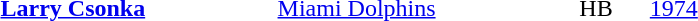<table style="border:'1' 'solid' 'gray' " width="500">
<tr>
</tr>
<tr>
<td><strong><a href='#'>Larry Csonka</a></strong></td>
<td><a href='#'>Miami Dolphins</a></td>
<td>HB</td>
<td><a href='#'>1974</a></td>
</tr>
</table>
